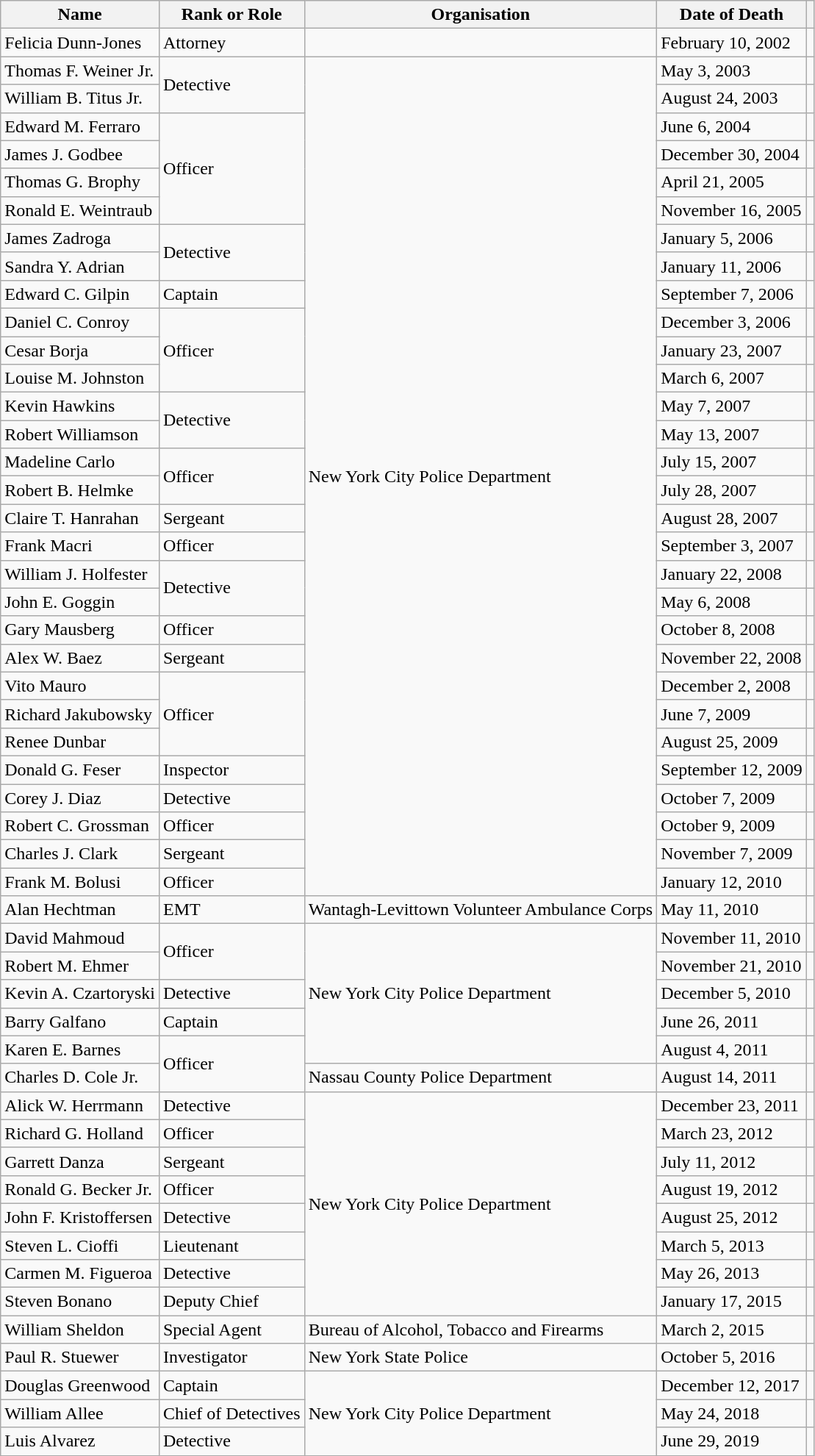<table class="wikitable sortable">
<tr>
<th>Name</th>
<th>Rank or Role</th>
<th>Organisation</th>
<th>Date of Death</th>
<th class="unsortable"></th>
</tr>
<tr>
<td>Felicia Dunn-Jones</td>
<td>Attorney</td>
<td></td>
<td>February 10, 2002</td>
<td></td>
</tr>
<tr>
<td>Thomas F. Weiner Jr.</td>
<td rowspan="2">Detective</td>
<td rowspan="30">New York City Police Department</td>
<td>May 3, 2003</td>
<td></td>
</tr>
<tr>
<td>William B. Titus Jr.</td>
<td>August 24, 2003</td>
<td></td>
</tr>
<tr>
<td>Edward M. Ferraro</td>
<td rowspan="4">Officer</td>
<td>June 6, 2004</td>
<td></td>
</tr>
<tr>
<td>James J. Godbee</td>
<td>December 30, 2004</td>
<td></td>
</tr>
<tr>
<td>Thomas G. Brophy</td>
<td>April 21, 2005</td>
<td></td>
</tr>
<tr>
<td>Ronald E. Weintraub</td>
<td>November 16, 2005</td>
<td></td>
</tr>
<tr>
<td>James Zadroga</td>
<td rowspan="2">Detective</td>
<td>January 5, 2006</td>
<td></td>
</tr>
<tr>
<td>Sandra Y. Adrian</td>
<td>January 11, 2006</td>
<td></td>
</tr>
<tr>
<td>Edward C. Gilpin</td>
<td>Captain</td>
<td>September 7, 2006</td>
<td></td>
</tr>
<tr>
<td>Daniel C. Conroy</td>
<td rowspan="3">Officer</td>
<td>December 3, 2006</td>
<td></td>
</tr>
<tr>
<td>Cesar Borja</td>
<td>January 23, 2007</td>
<td></td>
</tr>
<tr>
<td>Louise M. Johnston</td>
<td>March 6, 2007</td>
<td></td>
</tr>
<tr>
<td>Kevin Hawkins</td>
<td rowspan="2">Detective</td>
<td>May 7, 2007</td>
<td></td>
</tr>
<tr>
<td>Robert Williamson</td>
<td>May 13, 2007</td>
<td></td>
</tr>
<tr>
<td>Madeline Carlo</td>
<td rowspan="2">Officer</td>
<td>July 15, 2007</td>
<td></td>
</tr>
<tr>
<td>Robert B. Helmke</td>
<td>July 28, 2007</td>
<td></td>
</tr>
<tr>
<td>Claire T. Hanrahan</td>
<td>Sergeant</td>
<td>August 28, 2007</td>
<td></td>
</tr>
<tr>
<td>Frank Macri</td>
<td>Officer</td>
<td>September 3, 2007</td>
<td></td>
</tr>
<tr>
<td>William J. Holfester</td>
<td rowspan="2">Detective</td>
<td>January 22, 2008</td>
<td></td>
</tr>
<tr>
<td>John E. Goggin</td>
<td>May 6, 2008</td>
<td></td>
</tr>
<tr>
<td>Gary Mausberg</td>
<td>Officer</td>
<td>October 8, 2008</td>
<td></td>
</tr>
<tr>
<td>Alex W. Baez</td>
<td>Sergeant</td>
<td>November 22, 2008</td>
<td></td>
</tr>
<tr>
<td>Vito Mauro</td>
<td rowspan="3">Officer</td>
<td>December 2, 2008</td>
<td></td>
</tr>
<tr>
<td>Richard Jakubowsky</td>
<td>June 7, 2009</td>
<td></td>
</tr>
<tr>
<td>Renee Dunbar</td>
<td>August 25, 2009</td>
<td></td>
</tr>
<tr>
<td>Donald G. Feser</td>
<td>Inspector</td>
<td>September 12, 2009</td>
<td></td>
</tr>
<tr>
<td>Corey J. Diaz</td>
<td>Detective</td>
<td>October 7, 2009</td>
<td></td>
</tr>
<tr>
<td>Robert C. Grossman</td>
<td>Officer</td>
<td>October 9, 2009</td>
<td></td>
</tr>
<tr>
<td>Charles J. Clark</td>
<td>Sergeant</td>
<td>November 7, 2009</td>
<td></td>
</tr>
<tr>
<td>Frank M. Bolusi</td>
<td>Officer</td>
<td>January 12, 2010</td>
<td></td>
</tr>
<tr>
<td>Alan Hechtman</td>
<td>EMT</td>
<td>Wantagh-Levittown Volunteer Ambulance Corps</td>
<td>May 11, 2010</td>
<td></td>
</tr>
<tr>
<td>David Mahmoud</td>
<td rowspan="2">Officer</td>
<td rowspan="5">New York City Police Department</td>
<td>November 11, 2010</td>
<td></td>
</tr>
<tr>
<td>Robert M. Ehmer</td>
<td>November 21, 2010</td>
<td></td>
</tr>
<tr>
<td>Kevin A. Czartoryski</td>
<td>Detective</td>
<td>December 5, 2010</td>
<td></td>
</tr>
<tr>
<td>Barry Galfano</td>
<td>Captain</td>
<td>June 26, 2011</td>
<td></td>
</tr>
<tr>
<td>Karen E. Barnes</td>
<td rowspan="2">Officer</td>
<td>August 4, 2011</td>
<td></td>
</tr>
<tr>
<td>Charles D. Cole Jr.</td>
<td>Nassau County Police Department</td>
<td>August 14, 2011</td>
<td></td>
</tr>
<tr>
<td>Alick W. Herrmann</td>
<td>Detective</td>
<td rowspan="8">New York City Police Department</td>
<td>December 23, 2011</td>
<td></td>
</tr>
<tr>
<td>Richard G. Holland</td>
<td>Officer</td>
<td>March 23, 2012</td>
<td></td>
</tr>
<tr>
<td>Garrett Danza</td>
<td>Sergeant</td>
<td>July 11, 2012</td>
<td></td>
</tr>
<tr>
<td>Ronald G. Becker Jr.</td>
<td>Officer</td>
<td>August 19, 2012</td>
<td></td>
</tr>
<tr>
<td>John F. Kristoffersen</td>
<td>Detective</td>
<td>August 25, 2012</td>
<td></td>
</tr>
<tr>
<td>Steven L. Cioffi</td>
<td>Lieutenant</td>
<td>March 5, 2013</td>
<td></td>
</tr>
<tr>
<td>Carmen M. Figueroa</td>
<td>Detective</td>
<td>May 26, 2013</td>
<td></td>
</tr>
<tr>
<td>Steven Bonano</td>
<td>Deputy Chief</td>
<td>January 17, 2015</td>
<td></td>
</tr>
<tr>
<td>William Sheldon</td>
<td>Special Agent</td>
<td>Bureau of Alcohol, Tobacco and Firearms</td>
<td>March 2, 2015</td>
<td></td>
</tr>
<tr>
<td>Paul R. Stuewer</td>
<td>Investigator</td>
<td>New York State Police</td>
<td>October 5, 2016</td>
<td></td>
</tr>
<tr>
<td>Douglas Greenwood</td>
<td>Captain</td>
<td rowspan="3">New York City Police Department</td>
<td>December 12, 2017</td>
<td></td>
</tr>
<tr>
<td>William Allee</td>
<td>Chief of Detectives</td>
<td>May 24, 2018</td>
<td></td>
</tr>
<tr>
<td>Luis Alvarez</td>
<td>Detective</td>
<td>June 29, 2019</td>
<td></td>
</tr>
</table>
